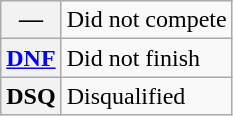<table class="wikitable">
<tr>
<th scope="row">—</th>
<td>Did not compete</td>
</tr>
<tr>
<th scope="row"><a href='#'>DNF</a></th>
<td>Did not finish</td>
</tr>
<tr>
<th scope="row">DSQ</th>
<td>Disqualified</td>
</tr>
</table>
